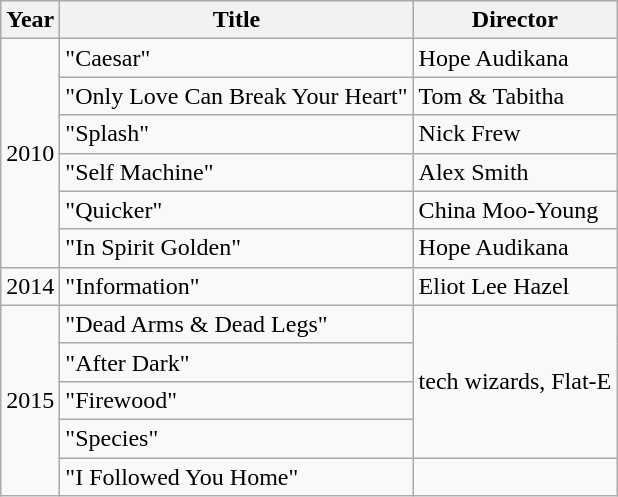<table class="wikitable">
<tr>
<th>Year</th>
<th>Title</th>
<th>Director</th>
</tr>
<tr>
<td rowspan="6">2010</td>
<td>"Caesar"</td>
<td>Hope Audikana</td>
</tr>
<tr>
<td>"Only Love Can Break Your Heart"</td>
<td>Tom & Tabitha</td>
</tr>
<tr>
<td>"Splash"</td>
<td>Nick Frew</td>
</tr>
<tr>
<td>"Self Machine"</td>
<td>Alex Smith</td>
</tr>
<tr>
<td>"Quicker"</td>
<td>China Moo-Young</td>
</tr>
<tr>
<td>"In Spirit Golden"</td>
<td>Hope Audikana</td>
</tr>
<tr>
<td>2014</td>
<td>"Information"</td>
<td>Eliot Lee Hazel</td>
</tr>
<tr>
<td rowspan="5">2015</td>
<td>"Dead Arms & Dead Legs"</td>
<td rowspan="4">tech wizards, Flat-E</td>
</tr>
<tr>
<td>"After Dark"</td>
</tr>
<tr>
<td>"Firewood"</td>
</tr>
<tr>
<td>"Species"</td>
</tr>
<tr>
<td>"I Followed You Home"</td>
<td></td>
</tr>
</table>
